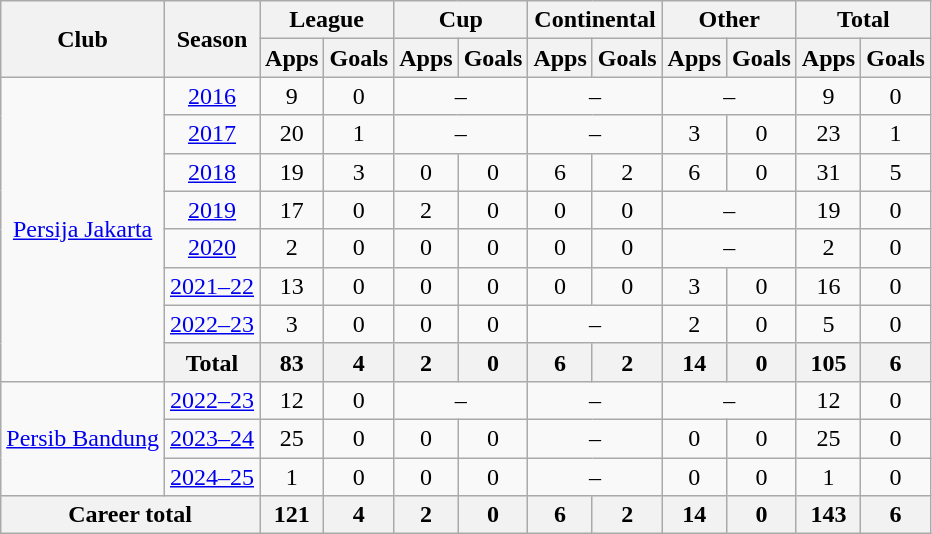<table class=wikitable style="text-align:center">
<tr>
<th rowspan="2">Club</th>
<th rowspan="2">Season</th>
<th colspan="2">League</th>
<th colspan="2">Cup</th>
<th colspan="2">Continental</th>
<th colspan="2">Other</th>
<th colspan="2">Total</th>
</tr>
<tr>
<th>Apps</th>
<th>Goals</th>
<th>Apps</th>
<th>Goals</th>
<th>Apps</th>
<th>Goals</th>
<th>Apps</th>
<th>Goals</th>
<th>Apps</th>
<th>Goals</th>
</tr>
<tr>
<td rowspan="8"><a href='#'>Persija Jakarta</a></td>
<td><a href='#'>2016</a></td>
<td>9</td>
<td>0</td>
<td colspan=2>–</td>
<td colspan=2>–</td>
<td colspan=2>–</td>
<td>9</td>
<td>0</td>
</tr>
<tr>
<td><a href='#'>2017</a></td>
<td>20</td>
<td>1</td>
<td colspan=2>–</td>
<td colspan=2>–</td>
<td>3</td>
<td>0</td>
<td>23</td>
<td>1</td>
</tr>
<tr>
<td><a href='#'>2018</a></td>
<td>19</td>
<td>3</td>
<td>0</td>
<td>0</td>
<td>6</td>
<td>2</td>
<td>6</td>
<td>0</td>
<td>31</td>
<td>5</td>
</tr>
<tr>
<td><a href='#'>2019</a></td>
<td>17</td>
<td>0</td>
<td>2</td>
<td>0</td>
<td>0</td>
<td>0</td>
<td colspan=2>–</td>
<td>19</td>
<td>0</td>
</tr>
<tr>
<td><a href='#'>2020</a></td>
<td>2</td>
<td>0</td>
<td>0</td>
<td>0</td>
<td>0</td>
<td>0</td>
<td colspan=2>–</td>
<td>2</td>
<td>0</td>
</tr>
<tr>
<td><a href='#'>2021–22</a></td>
<td>13</td>
<td>0</td>
<td>0</td>
<td>0</td>
<td>0</td>
<td>0</td>
<td>3</td>
<td>0</td>
<td>16</td>
<td>0</td>
</tr>
<tr>
<td><a href='#'>2022–23</a></td>
<td>3</td>
<td>0</td>
<td>0</td>
<td>0</td>
<td colspan="2">–</td>
<td>2</td>
<td>0</td>
<td>5</td>
<td>0</td>
</tr>
<tr>
<th colspan="1">Total</th>
<th>83</th>
<th>4</th>
<th>2</th>
<th>0</th>
<th>6</th>
<th>2</th>
<th>14</th>
<th>0</th>
<th>105</th>
<th>6</th>
</tr>
<tr>
<td rowspan="3"><a href='#'>Persib Bandung</a></td>
<td><a href='#'>2022–23</a></td>
<td>12</td>
<td>0</td>
<td colspan=2>–</td>
<td colspan=2>–</td>
<td colspan=2>–</td>
<td>12</td>
<td>0</td>
</tr>
<tr>
<td><a href='#'>2023–24</a></td>
<td>25</td>
<td>0</td>
<td>0</td>
<td>0</td>
<td colspan="2">–</td>
<td>0</td>
<td>0</td>
<td>25</td>
<td>0</td>
</tr>
<tr>
<td><a href='#'>2024–25</a></td>
<td>1</td>
<td>0</td>
<td>0</td>
<td>0</td>
<td colspan="2">–</td>
<td>0</td>
<td>0</td>
<td>1</td>
<td>0</td>
</tr>
<tr>
<th colspan="2">Career total</th>
<th>121</th>
<th>4</th>
<th>2</th>
<th>0</th>
<th>6</th>
<th>2</th>
<th>14</th>
<th>0</th>
<th>143</th>
<th>6</th>
</tr>
</table>
